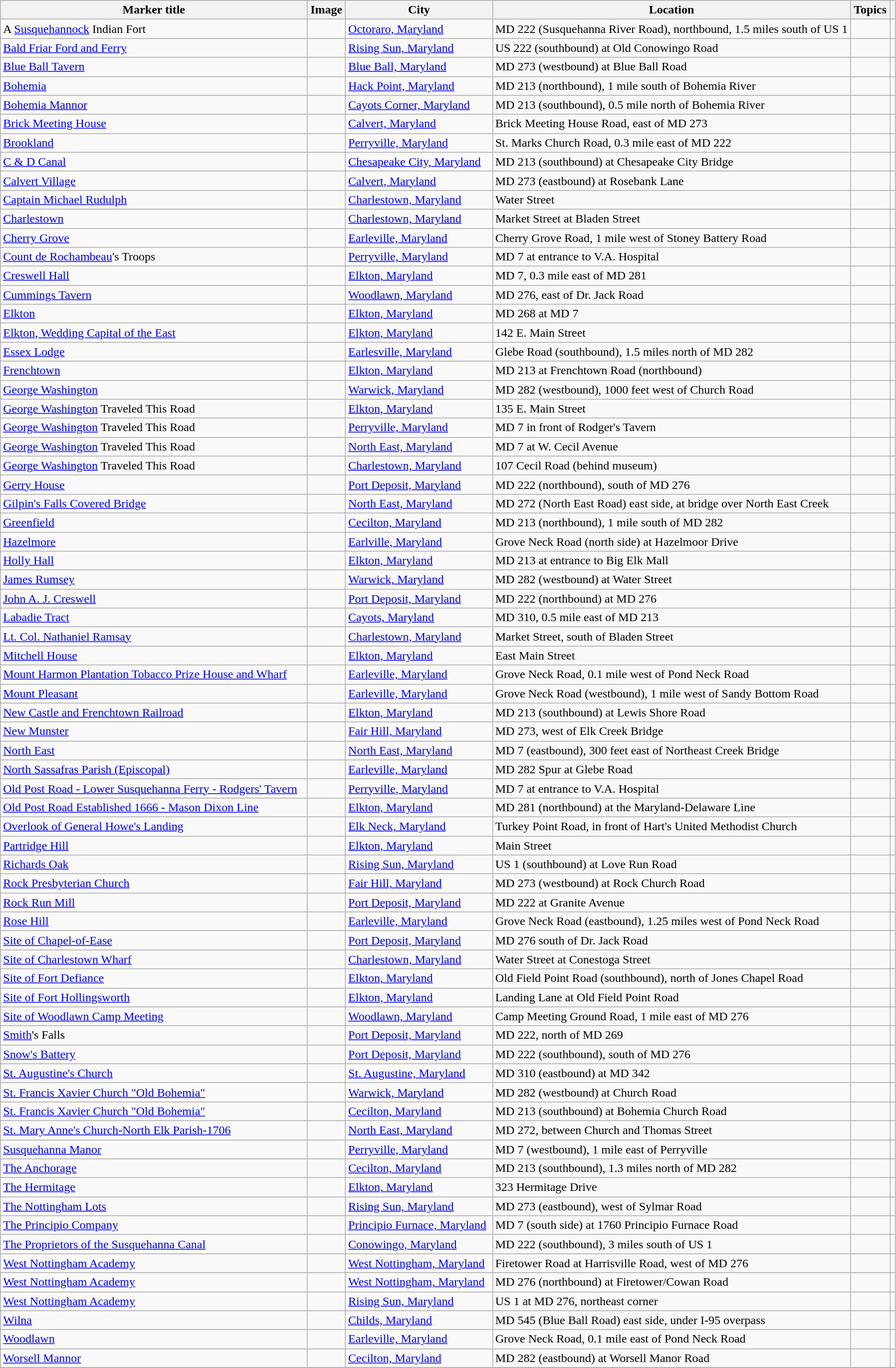<table class="wikitable sortable">
<tr>
<th><strong>Marker title</strong></th>
<th class="unsortable"><strong>Image</strong></th>
<th><strong>City</strong></th>
<th style="width:40%"><strong>Location</strong></th>
<th><strong>Topics</strong></th>
<th class="unsortable"></th>
</tr>
<tr>
<td>A <a href='#'>Susquehannock</a> Indian Fort</td>
<td></td>
<td><a href='#'>Octoraro, Maryland</a></td>
<td>MD 222 (Susquehanna River Road), northbound, 1.5 miles south of US 1<br><small></small></td>
<td></td>
<td></td>
</tr>
<tr>
<td><a href='#'>Bald Friar Ford and Ferry</a></td>
<td></td>
<td><a href='#'>Rising Sun, Maryland</a></td>
<td>US 222 (southbound) at Old Conowingo Road<br><small></small></td>
<td></td>
<td></td>
</tr>
<tr>
<td><a href='#'>Blue Ball Tavern</a></td>
<td></td>
<td><a href='#'>Blue Ball, Maryland</a></td>
<td>MD 273 (westbound) at Blue Ball Road<br><small></small></td>
<td></td>
<td></td>
</tr>
<tr>
<td><a href='#'>Bohemia</a></td>
<td></td>
<td><a href='#'>Hack Point, Maryland</a></td>
<td>MD 213 (northbound), 1 mile south of Bohemia River<br><small></small></td>
<td></td>
<td></td>
</tr>
<tr>
<td><a href='#'>Bohemia Mannor</a></td>
<td></td>
<td><a href='#'>Cayots Corner, Maryland</a></td>
<td>MD 213 (southbound), 0.5 mile north of Bohemia River<br><small></small></td>
<td></td>
<td></td>
</tr>
<tr>
<td><a href='#'>Brick Meeting House</a></td>
<td></td>
<td><a href='#'>Calvert, Maryland</a></td>
<td>Brick Meeting House Road, east of MD 273<br><small></small></td>
<td></td>
<td></td>
</tr>
<tr>
<td><a href='#'>Brookland</a></td>
<td></td>
<td><a href='#'>Perryville, Maryland</a></td>
<td>St. Marks Church Road,  0.3 mile east of MD 222<br><small></small></td>
<td></td>
<td></td>
</tr>
<tr>
<td><a href='#'>C & D Canal</a></td>
<td></td>
<td><a href='#'>Chesapeake City, Maryland</a></td>
<td>MD 213 (southbound) at Chesapeake City Bridge<br><small></small></td>
<td></td>
<td></td>
</tr>
<tr>
<td><a href='#'>Calvert Village</a></td>
<td></td>
<td><a href='#'>Calvert, Maryland</a></td>
<td>MD 273 (eastbound) at Rosebank Lane<br><small></small></td>
<td></td>
<td></td>
</tr>
<tr>
<td><a href='#'>Captain Michael Rudulph</a></td>
<td></td>
<td><a href='#'>Charlestown, Maryland</a></td>
<td>Water Street<br><small></small></td>
<td></td>
<td></td>
</tr>
<tr>
<td><a href='#'>Charlestown</a></td>
<td></td>
<td><a href='#'>Charlestown, Maryland</a></td>
<td>Market Street at Bladen Street<br><small></small></td>
<td></td>
<td></td>
</tr>
<tr>
<td><a href='#'>Cherry Grove</a></td>
<td></td>
<td><a href='#'>Earleville, Maryland</a></td>
<td>Cherry Grove Road, 1 mile west of Stoney Battery Road<br><small></small></td>
<td></td>
<td></td>
</tr>
<tr>
<td><a href='#'>Count de Rochambeau</a>'s Troops</td>
<td></td>
<td><a href='#'>Perryville, Maryland</a></td>
<td>MD 7 at entrance to V.A. Hospital<br><small></small></td>
<td></td>
<td></td>
</tr>
<tr>
<td><a href='#'>Creswell Hall</a></td>
<td></td>
<td><a href='#'>Elkton, Maryland</a></td>
<td>MD 7, 0.3 mile east of MD 281<br><small></small></td>
<td></td>
<td></td>
</tr>
<tr>
<td><a href='#'>Cummings Tavern</a></td>
<td></td>
<td><a href='#'>Woodlawn, Maryland</a></td>
<td>MD 276, east of Dr. Jack Road<br><small></small></td>
<td></td>
<td></td>
</tr>
<tr>
<td><a href='#'>Elkton</a></td>
<td></td>
<td><a href='#'>Elkton, Maryland</a></td>
<td>MD 268 at MD 7<br><small></small></td>
<td></td>
<td></td>
</tr>
<tr>
<td><a href='#'>Elkton, Wedding Capital of the East</a></td>
<td></td>
<td><a href='#'>Elkton, Maryland</a></td>
<td>142 E. Main Street<br><small></small></td>
<td></td>
<td></td>
</tr>
<tr>
<td><a href='#'>Essex Lodge</a></td>
<td></td>
<td><a href='#'>Earlesville, Maryland</a></td>
<td>Glebe Road (southbound), 1.5 miles north of MD 282<br><small></small></td>
<td></td>
<td></td>
</tr>
<tr>
<td><a href='#'>Frenchtown</a></td>
<td></td>
<td><a href='#'>Elkton, Maryland</a></td>
<td>MD 213 at Frenchtown Road (northbound)<br><small></small></td>
<td></td>
<td></td>
</tr>
<tr>
<td><a href='#'>George Washington</a></td>
<td></td>
<td><a href='#'>Warwick, Maryland</a></td>
<td>MD 282 (westbound), 1000 feet west of Church Road<br><small></small></td>
<td></td>
<td></td>
</tr>
<tr>
<td><a href='#'>George Washington</a> Traveled This Road</td>
<td></td>
<td><a href='#'>Elkton, Maryland</a></td>
<td>135 E. Main Street<br><small></small></td>
<td></td>
<td></td>
</tr>
<tr>
<td><a href='#'>George Washington</a> Traveled This Road</td>
<td></td>
<td><a href='#'>Perryville, Maryland</a></td>
<td>MD 7 in front of Rodger's Tavern<br><small></small></td>
<td></td>
<td></td>
</tr>
<tr>
<td><a href='#'>George Washington</a> Traveled This Road</td>
<td></td>
<td><a href='#'>North East, Maryland</a></td>
<td>MD 7 at W. Cecil Avenue<br><small></small></td>
<td></td>
<td></td>
</tr>
<tr>
<td><a href='#'>George Washington</a> Traveled This Road</td>
<td></td>
<td><a href='#'>Charlestown, Maryland</a></td>
<td>107 Cecil Road (behind museum)<br><small></small></td>
<td></td>
<td></td>
</tr>
<tr>
<td><a href='#'>Gerry House</a></td>
<td></td>
<td><a href='#'>Port Deposit, Maryland</a></td>
<td>MD 222 (northbound), south of MD 276<br><small></small></td>
<td></td>
<td></td>
</tr>
<tr>
<td><a href='#'>Gilpin's Falls Covered Bridge</a></td>
<td></td>
<td><a href='#'>North East, Maryland</a></td>
<td>MD 272 (North East Road) east side, at bridge over North East Creek<br><small></small></td>
<td></td>
<td></td>
</tr>
<tr>
<td><a href='#'>Greenfield</a></td>
<td></td>
<td><a href='#'>Cecilton, Maryland</a></td>
<td>MD 213 (northbound), 1 mile south of MD 282<br><small></small></td>
<td></td>
<td></td>
</tr>
<tr>
<td><a href='#'>Hazelmore</a></td>
<td></td>
<td><a href='#'>Earlville, Maryland</a></td>
<td>Grove Neck Road (north side) at Hazelmoor Drive<br><small></small></td>
<td></td>
<td></td>
</tr>
<tr>
<td><a href='#'>Holly Hall</a></td>
<td></td>
<td><a href='#'>Elkton, Maryland</a></td>
<td>MD 213 at entrance to Big Elk Mall<br><small></small></td>
<td></td>
<td></td>
</tr>
<tr>
<td><a href='#'>James Rumsey</a></td>
<td></td>
<td><a href='#'>Warwick, Maryland</a></td>
<td>MD 282 (westbound) at Water Street<br><small></small></td>
<td></td>
<td></td>
</tr>
<tr>
<td><a href='#'>John A. J. Creswell</a></td>
<td></td>
<td><a href='#'>Port Deposit, Maryland</a></td>
<td>MD 222 (northbound) at MD 276<br><small></small></td>
<td></td>
<td></td>
</tr>
<tr>
<td><a href='#'>Labadie Tract</a></td>
<td></td>
<td><a href='#'>Cayots, Maryland</a></td>
<td>MD 310, 0.5 mile east of MD 213<br><small></small></td>
<td></td>
<td></td>
</tr>
<tr>
<td><a href='#'>Lt. Col. Nathaniel Ramsay</a></td>
<td></td>
<td><a href='#'>Charlestown, Maryland</a></td>
<td>Market Street, south of Bladen Street<br><small></small></td>
<td></td>
<td></td>
</tr>
<tr>
<td><a href='#'>Mitchell House</a></td>
<td></td>
<td><a href='#'>Elkton, Maryland</a></td>
<td>East Main Street<br><small></small></td>
<td></td>
<td></td>
</tr>
<tr>
<td><a href='#'>Mount Harmon Plantation Tobacco Prize House and Wharf</a></td>
<td></td>
<td><a href='#'>Earleville, Maryland</a></td>
<td>Grove Neck Road, 0.1 mile west of Pond Neck Road<br><small></small></td>
<td></td>
<td></td>
</tr>
<tr>
<td><a href='#'>Mount Pleasant</a></td>
<td></td>
<td><a href='#'>Earleville, Maryland</a></td>
<td>Grove Neck Road (westbound), 1 mile west of Sandy Bottom Road<br><small></small></td>
<td></td>
<td></td>
</tr>
<tr>
<td><a href='#'>New Castle and Frenchtown Railroad</a></td>
<td></td>
<td><a href='#'>Elkton, Maryland</a></td>
<td>MD 213 (southbound) at Lewis Shore Road<br><small></small></td>
<td></td>
<td></td>
</tr>
<tr>
<td><a href='#'>New Munster</a></td>
<td></td>
<td><a href='#'>Fair Hill, Maryland</a></td>
<td>MD 273, west of Elk Creek Bridge<br><small></small></td>
<td></td>
<td></td>
</tr>
<tr>
<td><a href='#'>North East</a></td>
<td></td>
<td><a href='#'>North East, Maryland</a></td>
<td>MD 7 (eastbound), 300 feet east of Northeast Creek Bridge<br><small></small></td>
<td></td>
<td></td>
</tr>
<tr>
<td><a href='#'>North Sassafras Parish (Episcopal)</a></td>
<td></td>
<td><a href='#'>Earleville, Maryland</a></td>
<td>MD 282 Spur at Glebe Road<br><small></small></td>
<td></td>
<td></td>
</tr>
<tr>
<td><a href='#'>Old Post Road - Lower Susquehanna Ferry - Rodgers' Tavern</a></td>
<td></td>
<td><a href='#'>Perryville, Maryland</a></td>
<td>MD 7 at entrance to V.A. Hospital<br><small></small></td>
<td></td>
<td></td>
</tr>
<tr>
<td><a href='#'>Old Post Road Established 1666 - Mason Dixon Line</a></td>
<td></td>
<td><a href='#'>Elkton, Maryland</a></td>
<td>MD 281 (northbound) at the Maryland-Delaware Line<br><small></small></td>
<td></td>
<td></td>
</tr>
<tr>
<td><a href='#'>Overlook of General Howe's Landing</a></td>
<td></td>
<td><a href='#'>Elk Neck, Maryland</a></td>
<td>Turkey Point Road, in front of Hart's United Methodist Church<br><small></small></td>
<td></td>
<td></td>
</tr>
<tr>
<td><a href='#'>Partridge Hill</a></td>
<td></td>
<td><a href='#'>Elkton, Maryland</a></td>
<td>Main Street<br><small></small></td>
<td></td>
<td></td>
</tr>
<tr>
<td><a href='#'>Richards Oak</a></td>
<td></td>
<td><a href='#'>Rising Sun, Maryland</a></td>
<td>US 1 (southbound) at Love Run Road<br><small></small></td>
<td></td>
<td></td>
</tr>
<tr>
<td><a href='#'>Rock Presbyterian Church</a></td>
<td></td>
<td><a href='#'>Fair Hill, Maryland</a></td>
<td>MD 273 (westbound) at Rock Church Road<br><small></small></td>
<td></td>
<td></td>
</tr>
<tr>
<td><a href='#'>Rock Run Mill</a></td>
<td></td>
<td><a href='#'>Port Deposit, Maryland</a></td>
<td>MD 222 at Granite Avenue<br><small></small></td>
<td></td>
<td></td>
</tr>
<tr>
<td><a href='#'>Rose Hill</a></td>
<td></td>
<td><a href='#'>Earleville, Maryland</a></td>
<td>Grove Neck Road (eastbound), 1.25 miles west of Pond Neck Road<br><small></small></td>
<td></td>
<td></td>
</tr>
<tr>
<td><a href='#'>Site of Chapel-of-Ease</a></td>
<td></td>
<td><a href='#'>Port Deposit, Maryland</a></td>
<td>MD 276 south of Dr. Jack Road<br><small></small></td>
<td></td>
<td></td>
</tr>
<tr>
<td><a href='#'>Site of Charlestown Wharf</a></td>
<td></td>
<td><a href='#'>Charlestown, Maryland</a></td>
<td>Water Street at Conestoga Street<br><small></small></td>
<td></td>
<td></td>
</tr>
<tr>
<td><a href='#'>Site of Fort Defiance</a></td>
<td></td>
<td><a href='#'>Elkton, Maryland</a></td>
<td>Old Field Point Road (southbound), north of Jones Chapel Road<br><small></small></td>
<td></td>
<td></td>
</tr>
<tr>
<td><a href='#'>Site of Fort Hollingsworth</a></td>
<td></td>
<td><a href='#'>Elkton, Maryland</a></td>
<td>Landing Lane at Old Field Point Road<br><small></small></td>
<td></td>
<td></td>
</tr>
<tr>
<td><a href='#'>Site of Woodlawn Camp Meeting</a></td>
<td></td>
<td><a href='#'>Woodlawn, Maryland</a></td>
<td>Camp Meeting Ground Road, 1 mile east of MD 276<br><small></small></td>
<td></td>
<td></td>
</tr>
<tr>
<td><a href='#'>Smith</a>'s Falls</td>
<td></td>
<td><a href='#'>Port Deposit, Maryland</a></td>
<td>MD 222, north of MD 269<br><small></small></td>
<td></td>
<td></td>
</tr>
<tr>
<td><a href='#'>Snow's Battery</a></td>
<td></td>
<td><a href='#'>Port Deposit, Maryland</a></td>
<td>MD 222 (southbound), south of MD 276<br><small></small></td>
<td></td>
<td></td>
</tr>
<tr>
<td><a href='#'>St. Augustine's Church</a></td>
<td></td>
<td><a href='#'>St. Augustine, Maryland</a></td>
<td>MD 310 (eastbound) at MD 342<br><small></small></td>
<td></td>
<td></td>
</tr>
<tr>
<td><a href='#'>St. Francis Xavier Church "Old Bohemia"</a></td>
<td></td>
<td><a href='#'>Warwick, Maryland</a></td>
<td>MD 282 (westbound) at Church Road<br><small></small></td>
<td></td>
<td></td>
</tr>
<tr>
<td><a href='#'>St. Francis Xavier Church "Old Bohemia"</a></td>
<td></td>
<td><a href='#'>Cecilton, Maryland</a></td>
<td>MD 213 (southbound) at Bohemia Church Road<br><small></small></td>
<td></td>
<td></td>
</tr>
<tr>
<td><a href='#'>St. Mary Anne's Church-North Elk Parish-1706</a></td>
<td></td>
<td><a href='#'>North East, Maryland</a></td>
<td>MD 272, between Church and Thomas Street<br><small></small></td>
<td></td>
<td></td>
</tr>
<tr>
<td><a href='#'>Susquehanna Manor</a></td>
<td></td>
<td><a href='#'>Perryville, Maryland</a></td>
<td>MD 7 (westbound), 1 mile east of Perryville<br><small></small></td>
<td></td>
<td></td>
</tr>
<tr>
<td><a href='#'>The Anchorage</a></td>
<td></td>
<td><a href='#'>Cecilton, Maryland</a></td>
<td>MD 213 (southbound), 1.3 miles north of MD 282<br><small></small></td>
<td></td>
<td></td>
</tr>
<tr>
<td><a href='#'>The Hermitage</a></td>
<td></td>
<td><a href='#'>Elkton, Maryland</a></td>
<td>323 Hermitage Drive<br><small></small></td>
<td></td>
<td></td>
</tr>
<tr>
<td><a href='#'>The Nottingham Lots</a></td>
<td></td>
<td><a href='#'>Rising Sun, Maryland</a></td>
<td>MD 273 (eastbound), west of Sylmar Road<br><small></small></td>
<td></td>
<td></td>
</tr>
<tr>
<td><a href='#'>The Principio Company</a></td>
<td></td>
<td><a href='#'>Principio Furnace, Maryland</a></td>
<td>MD 7 (south side) at 1760 Principio Furnace Road<br><small></small></td>
<td></td>
<td></td>
</tr>
<tr>
<td><a href='#'>The Proprietors of the Susquehanna Canal</a></td>
<td></td>
<td><a href='#'>Conowingo, Maryland</a></td>
<td>MD 222 (southbound), 3 miles south of US 1<br><small></small></td>
<td></td>
<td></td>
</tr>
<tr>
<td><a href='#'>West Nottingham Academy</a></td>
<td></td>
<td><a href='#'>West Nottingham, Maryland</a></td>
<td>Firetower Road at Harrisville Road, west of MD 276<br><small></small></td>
<td></td>
<td></td>
</tr>
<tr>
<td><a href='#'>West Nottingham Academy</a></td>
<td></td>
<td><a href='#'>West Nottingham, Maryland</a></td>
<td>MD 276 (northbound) at Firetower/Cowan Road<br><small></small></td>
<td></td>
<td></td>
</tr>
<tr>
<td><a href='#'>West Nottingham Academy</a></td>
<td></td>
<td><a href='#'>Rising Sun, Maryland</a></td>
<td>US 1 at MD 276, northeast corner<br><small></small></td>
<td></td>
<td></td>
</tr>
<tr>
<td><a href='#'>Wilna</a></td>
<td></td>
<td><a href='#'>Childs, Maryland</a></td>
<td>MD 545 (Blue Ball Road) east side, under I-95 overpass<br><small></small></td>
<td></td>
<td></td>
</tr>
<tr>
<td><a href='#'>Woodlawn</a></td>
<td></td>
<td><a href='#'>Earleville, Maryland</a></td>
<td>Grove Neck Road, 0.1 mile east of Pond Neck Road<br><small></small></td>
<td></td>
<td></td>
</tr>
<tr>
<td><a href='#'>Worsell Mannor</a></td>
<td></td>
<td><a href='#'>Cecilton, Maryland</a></td>
<td>MD 282 (eastbound) at Worsell Manor Road<br><small></small></td>
<td></td>
<td></td>
</tr>
<tr>
</tr>
</table>
